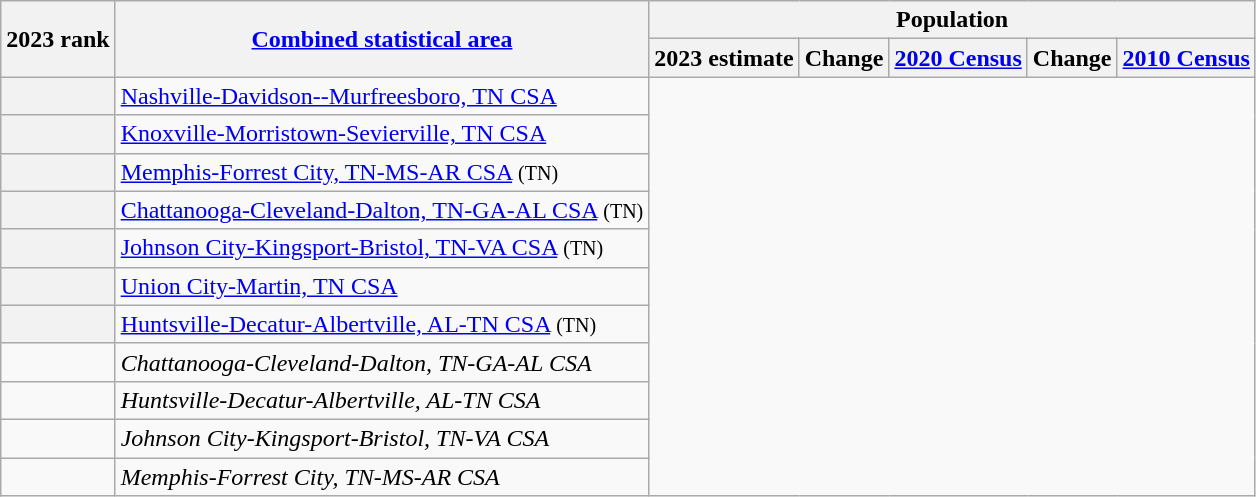<table class="wikitable sortable">
<tr>
<th scope=col rowspan=2>2023 rank</th>
<th scope=col rowspan=2><a href='#'>Combined statistical area</a></th>
<th colspan=5>Population</th>
</tr>
<tr>
<th scope=col>2023 estimate</th>
<th scope=col>Change</th>
<th scope=col><a href='#'>2020 Census</a></th>
<th scope=col>Change</th>
<th scope=col><a href='#'>2010 Census</a></th>
</tr>
<tr>
<th scope=row></th>
<td><a href='#'>Nashville-Davidson--Murfreesboro, TN CSA</a><br></td>
</tr>
<tr>
<th scope=row></th>
<td><a href='#'>Knoxville-Morristown-Sevierville, TN CSA</a><br></td>
</tr>
<tr>
<th scope=row></th>
<td><a href='#'>Memphis-Forrest City, TN-MS-AR CSA</a> <small>(TN)</small><br></td>
</tr>
<tr>
<th scope=row></th>
<td><a href='#'>Chattanooga-Cleveland-Dalton, TN-GA-AL CSA</a> <small>(TN)</small><br></td>
</tr>
<tr>
<th scope=row></th>
<td><a href='#'>Johnson City-Kingsport-Bristol, TN-VA CSA</a> <small>(TN)</small><br></td>
</tr>
<tr>
<th scope=row></th>
<td><a href='#'>Union City-Martin, TN CSA</a><br></td>
</tr>
<tr>
<th scope=row></th>
<td><a href='#'>Huntsville-Decatur-Albertville, AL-TN CSA</a> <small>(TN)</small><br></td>
</tr>
<tr>
<td></td>
<td><em><span>Chattanooga-Cleveland-Dalton, TN-GA-AL CSA</span></em><br></td>
</tr>
<tr>
<td></td>
<td><em><span>Huntsville-Decatur-Albertville, AL-TN CSA</span></em><br></td>
</tr>
<tr>
<td></td>
<td><em><span>Johnson City-Kingsport-Bristol, TN-VA CSA</span></em><br></td>
</tr>
<tr>
<td></td>
<td><em><span>Memphis-Forrest City, TN-MS-AR CSA</span></em><br></td>
</tr>
</table>
